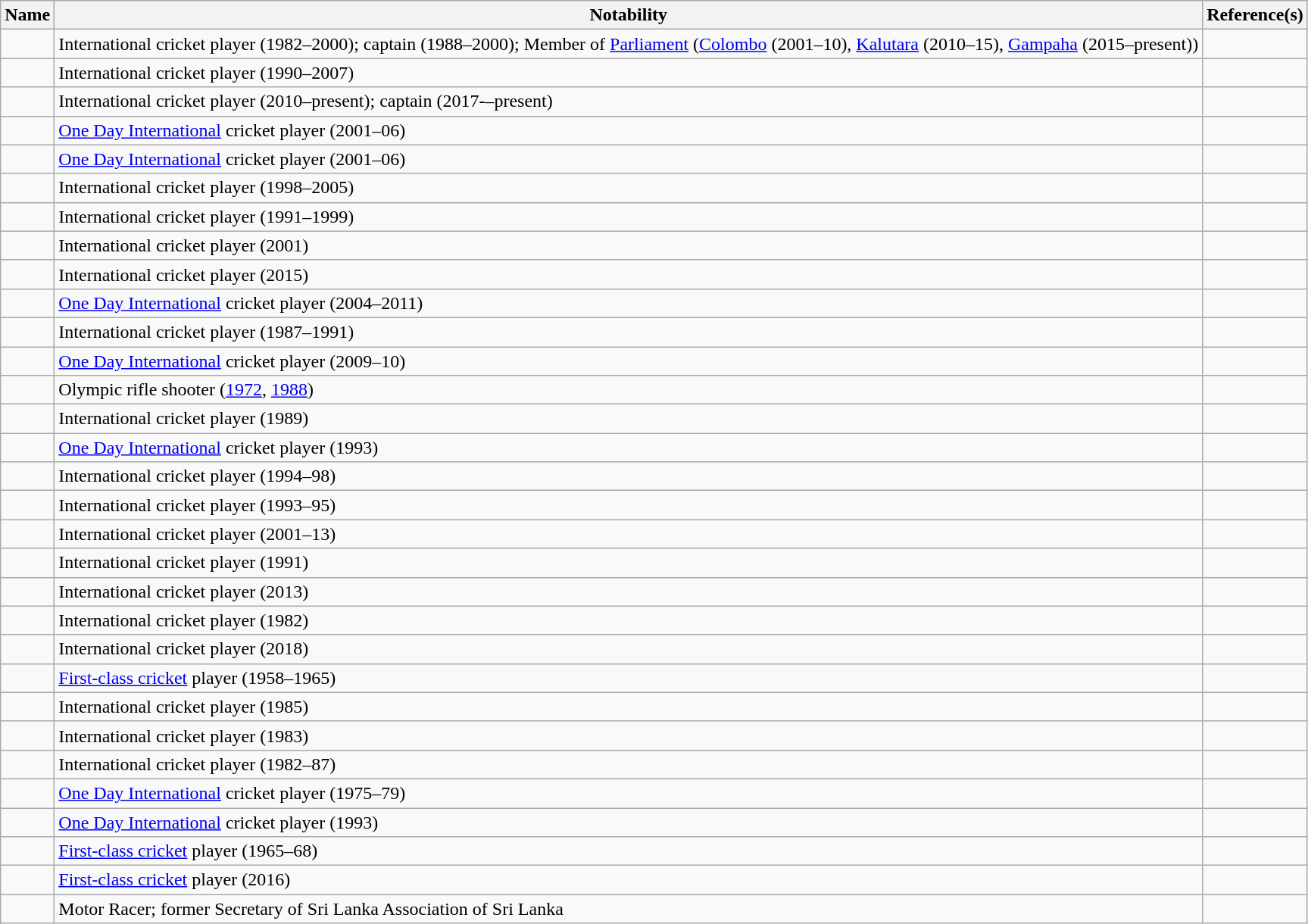<table class="wikitable sortable">
<tr>
<th>Name</th>
<th class="unsortable">Notability</th>
<th class="unsortable">Reference(s)</th>
</tr>
<tr>
<td></td>
<td>International cricket player (1982–2000); captain (1988–2000); Member of <a href='#'>Parliament</a> (<a href='#'>Colombo</a> (2001–10), <a href='#'>Kalutara</a> (2010–15), <a href='#'>Gampaha</a> (2015–present))</td>
<td></td>
</tr>
<tr>
<td></td>
<td>International cricket player (1990–2007)</td>
<td></td>
</tr>
<tr>
<td></td>
<td>International cricket player (2010–present); captain (2017-–present)</td>
<td></td>
</tr>
<tr>
<td></td>
<td><a href='#'>One Day International</a> cricket player (2001–06)</td>
<td></td>
</tr>
<tr>
<td></td>
<td><a href='#'>One Day International</a> cricket player (2001–06)</td>
<td></td>
</tr>
<tr>
<td></td>
<td>International cricket player (1998–2005)</td>
<td></td>
</tr>
<tr>
<td></td>
<td>International cricket player (1991–1999)</td>
<td></td>
</tr>
<tr>
<td></td>
<td>International cricket player (2001)</td>
<td></td>
</tr>
<tr>
<td></td>
<td>International cricket player (2015)</td>
<td></td>
</tr>
<tr>
<td></td>
<td><a href='#'>One Day International</a> cricket player (2004–2011)</td>
<td></td>
</tr>
<tr>
<td></td>
<td>International cricket player (1987–1991)</td>
<td></td>
</tr>
<tr>
<td></td>
<td><a href='#'>One Day International</a> cricket player (2009–10)</td>
<td></td>
</tr>
<tr>
<td></td>
<td>Olympic rifle shooter (<a href='#'>1972</a>, <a href='#'>1988</a>)</td>
<td></td>
</tr>
<tr>
<td></td>
<td>International cricket player (1989)</td>
<td></td>
</tr>
<tr>
<td></td>
<td><a href='#'>One Day International</a> cricket player (1993)</td>
<td></td>
</tr>
<tr>
<td></td>
<td>International cricket player (1994–98)</td>
<td></td>
</tr>
<tr>
<td></td>
<td>International cricket player (1993–95)</td>
<td></td>
</tr>
<tr>
<td></td>
<td>International cricket player (2001–13)</td>
<td></td>
</tr>
<tr>
<td></td>
<td>International cricket player (1991)</td>
<td></td>
</tr>
<tr>
<td></td>
<td>International cricket player (2013)</td>
<td></td>
</tr>
<tr>
<td></td>
<td>International cricket player (1982)</td>
<td></td>
</tr>
<tr>
<td></td>
<td>International cricket player (2018)</td>
<td></td>
</tr>
<tr>
<td></td>
<td><a href='#'>First-class cricket</a> player (1958–1965)</td>
<td></td>
</tr>
<tr>
<td></td>
<td>International cricket player (1985)</td>
<td></td>
</tr>
<tr>
<td></td>
<td>International cricket player (1983)</td>
<td></td>
</tr>
<tr>
<td></td>
<td>International cricket player (1982–87)</td>
<td></td>
</tr>
<tr>
<td></td>
<td><a href='#'>One Day International</a> cricket player (1975–79)</td>
<td></td>
</tr>
<tr>
<td></td>
<td><a href='#'>One Day International</a> cricket player (1993)</td>
<td></td>
</tr>
<tr>
<td></td>
<td><a href='#'>First-class cricket</a> player (1965–68)</td>
<td></td>
</tr>
<tr>
<td></td>
<td><a href='#'>First-class cricket</a> player (2016)</td>
<td></td>
</tr>
<tr>
<td></td>
<td>Motor Racer; former Secretary of Sri Lanka Association of Sri Lanka</td>
<td></td>
</tr>
</table>
